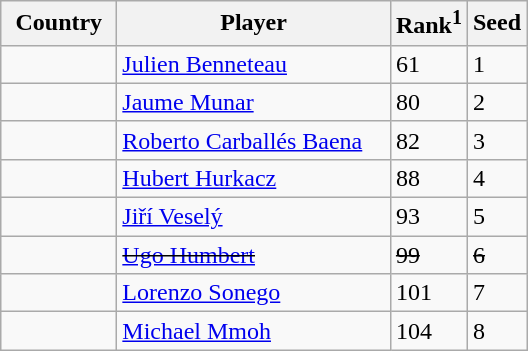<table class="sortable wikitable">
<tr>
<th width="70">Country</th>
<th width="175">Player</th>
<th>Rank<sup>1</sup></th>
<th>Seed</th>
</tr>
<tr>
<td></td>
<td><a href='#'>Julien Benneteau</a></td>
<td>61</td>
<td>1</td>
</tr>
<tr>
<td></td>
<td><a href='#'>Jaume Munar</a></td>
<td>80</td>
<td>2</td>
</tr>
<tr>
<td></td>
<td><a href='#'>Roberto Carballés Baena</a></td>
<td>82</td>
<td>3</td>
</tr>
<tr>
<td></td>
<td><a href='#'>Hubert Hurkacz</a></td>
<td>88</td>
<td>4</td>
</tr>
<tr>
<td></td>
<td><a href='#'>Jiří Veselý</a></td>
<td>93</td>
<td>5</td>
</tr>
<tr>
<td><s></s></td>
<td><s><a href='#'>Ugo Humbert</a></s></td>
<td><s>99</s></td>
<td><s>6</s></td>
</tr>
<tr>
<td></td>
<td><a href='#'>Lorenzo Sonego</a></td>
<td>101</td>
<td>7</td>
</tr>
<tr>
<td></td>
<td><a href='#'>Michael Mmoh</a></td>
<td>104</td>
<td>8</td>
</tr>
</table>
